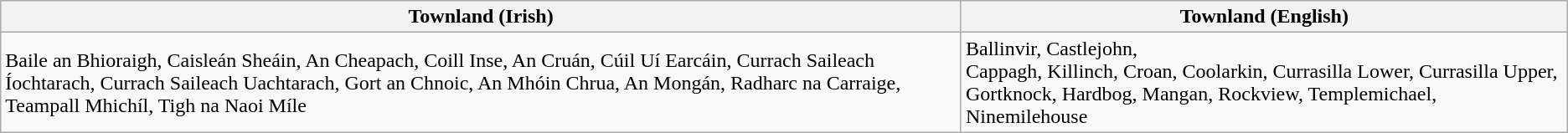<table class="wikitable">
<tr>
<th>Townland (Irish)</th>
<th>Townland (English)</th>
</tr>
<tr>
<td>Baile an Bhioraigh, Caisleán Sheáin, An Cheapach, Coill Inse, An Cruán, Cúil Uí Earcáin, Currach Saileach Íochtarach, Currach Saileach Uachtarach, Gort an Chnoic, An Mhóin Chrua, An Mongán, Radharc na Carraige, Teampall Mhichíl, Tigh na Naoi Míle</td>
<td>Ballinvir, Castlejohn,<br>Cappagh, Killinch, Croan, Coolarkin, Currasilla Lower, Currasilla Upper, Gortknock, Hardbog, Mangan, Rockview, Templemichael, Ninemilehouse</td>
</tr>
</table>
